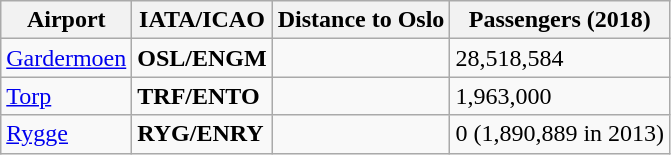<table class="wikitable floatright">
<tr>
<th>Airport</th>
<th>IATA/ICAO</th>
<th>Distance to Oslo</th>
<th>Passengers (2018)</th>
</tr>
<tr>
<td><a href='#'>Gardermoen</a></td>
<td><strong>OSL/ENGM</strong></td>
<td></td>
<td>28,518,584</td>
</tr>
<tr>
<td><a href='#'>Torp</a></td>
<td><strong>TRF/ENTO</strong></td>
<td></td>
<td>1,963,000</td>
</tr>
<tr>
<td><a href='#'>Rygge</a> <br></td>
<td><strong>RYG/ENRY</strong></td>
<td></td>
<td>0 (1,890,889 in 2013)</td>
</tr>
</table>
